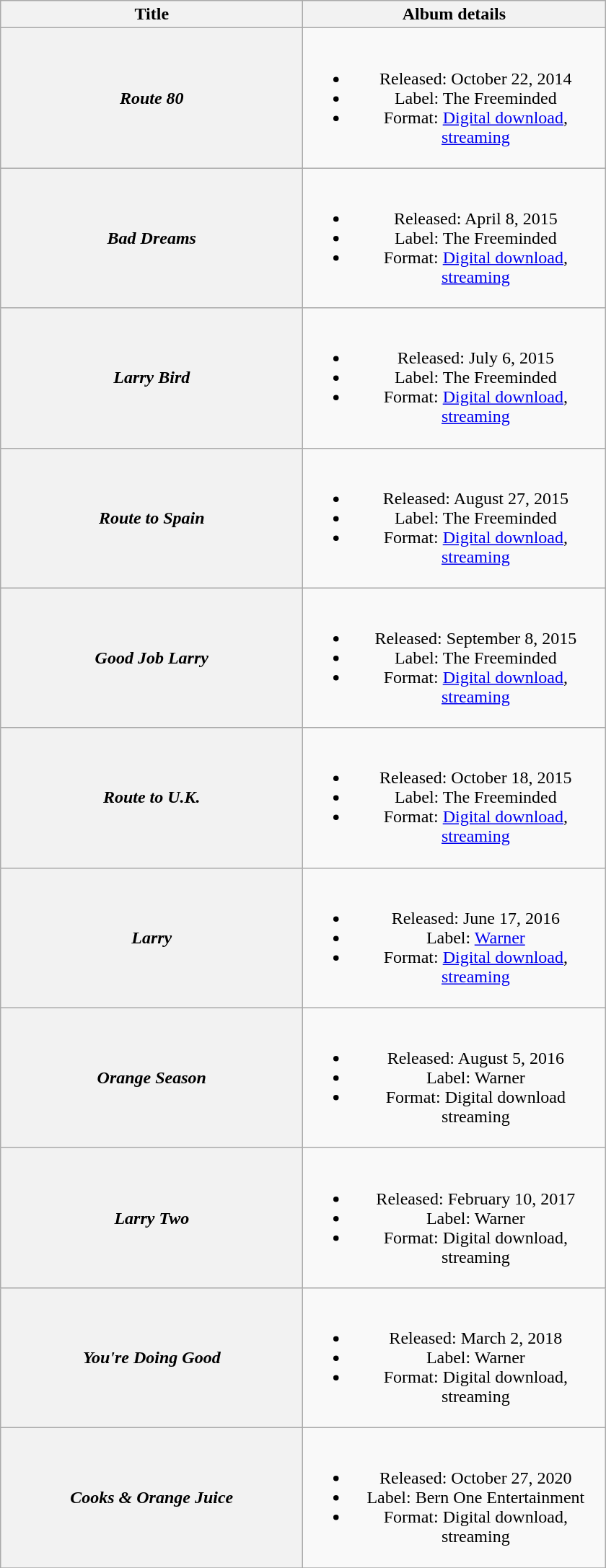<table class="wikitable plainrowheaders" style="text-align:center;">
<tr>
<th scope="col" style="width:17em;">Title</th>
<th scope="col" style="width:17em;">Album details</th>
</tr>
<tr>
<th scope="row"><em>Route 80</em></th>
<td><br><ul><li>Released: October 22, 2014</li><li>Label: The Freeminded</li><li>Format: <a href='#'>Digital download</a>, <a href='#'>streaming</a></li></ul></td>
</tr>
<tr>
<th scope="row"><em>Bad Dreams</em></th>
<td><br><ul><li>Released: April 8, 2015</li><li>Label: The Freeminded</li><li>Format: <a href='#'>Digital download</a>, <a href='#'>streaming</a></li></ul></td>
</tr>
<tr>
<th scope="row"><em>Larry Bird</em></th>
<td><br><ul><li>Released: July 6, 2015</li><li>Label: The Freeminded</li><li>Format: <a href='#'>Digital download</a>, <a href='#'>streaming</a></li></ul></td>
</tr>
<tr>
<th scope="row"><em>Route to Spain</em></th>
<td><br><ul><li>Released: August 27, 2015</li><li>Label: The Freeminded</li><li>Format: <a href='#'>Digital download</a>, <a href='#'>streaming</a></li></ul></td>
</tr>
<tr>
<th scope="row"><em>Good Job Larry</em></th>
<td><br><ul><li>Released: September 8, 2015</li><li>Label: The Freeminded</li><li>Format: <a href='#'>Digital download</a>, <a href='#'>streaming</a></li></ul></td>
</tr>
<tr>
<th scope="row"><em>Route to U.K.</em></th>
<td><br><ul><li>Released: October 18, 2015</li><li>Label: The Freeminded</li><li>Format: <a href='#'>Digital download</a>, <a href='#'>streaming</a></li></ul></td>
</tr>
<tr>
<th scope="row"><em>Larry</em></th>
<td><br><ul><li>Released: June 17, 2016</li><li>Label: <a href='#'>Warner</a></li><li>Format: <a href='#'>Digital download</a>, <a href='#'>streaming</a></li></ul></td>
</tr>
<tr>
<th scope="row"><em>Orange Season</em> <br></th>
<td><br><ul><li>Released: August 5, 2016</li><li>Label: Warner</li><li>Format: Digital download  streaming</li></ul></td>
</tr>
<tr>
<th scope="row"><em>Larry Two</em></th>
<td><br><ul><li>Released: February 10, 2017</li><li>Label: Warner</li><li>Format: Digital download, streaming</li></ul></td>
</tr>
<tr>
<th scope="row"><em>You're Doing Good</em></th>
<td><br><ul><li>Released: March 2, 2018</li><li>Label: Warner</li><li>Format: Digital download, streaming</li></ul></td>
</tr>
<tr>
<th scope="row"><em>Cooks & Orange Juice</em> <br></th>
<td><br><ul><li>Released: October 27, 2020</li><li>Label: Bern One Entertainment</li><li>Format: Digital download, streaming</li></ul></td>
</tr>
<tr>
</tr>
</table>
